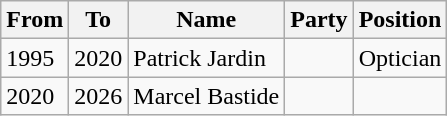<table class="wikitable">
<tr>
<th>From</th>
<th>To</th>
<th>Name</th>
<th>Party</th>
<th>Position</th>
</tr>
<tr>
<td>1995</td>
<td>2020</td>
<td>Patrick Jardin</td>
<td></td>
<td>Optician</td>
</tr>
<tr>
<td>2020</td>
<td>2026</td>
<td>Marcel Bastide</td>
<td></td>
<td></td>
</tr>
</table>
